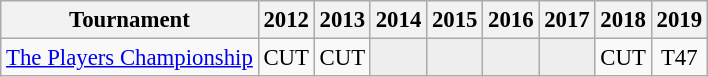<table class="wikitable" style="font-size:95%;text-align:center;">
<tr>
<th>Tournament</th>
<th>2012</th>
<th>2013</th>
<th>2014</th>
<th>2015</th>
<th>2016</th>
<th>2017</th>
<th>2018</th>
<th>2019</th>
</tr>
<tr>
<td align=left><a href='#'>The Players Championship</a></td>
<td>CUT</td>
<td>CUT</td>
<td style="background:#eeeeee;"></td>
<td style="background:#eeeeee;"></td>
<td style="background:#eeeeee;"></td>
<td style="background:#eeeeee;"></td>
<td>CUT</td>
<td>T47</td>
</tr>
</table>
